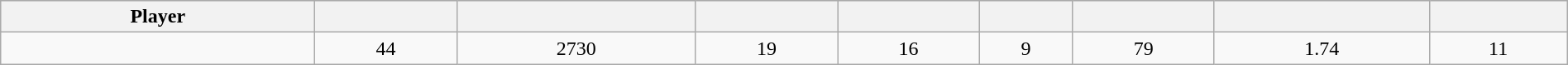<table class="wikitable sortable" style="width:100%;">
<tr style="text-align:center; background:#ddd;">
<th>Player</th>
<th></th>
<th></th>
<th></th>
<th></th>
<th></th>
<th></th>
<th></th>
<th></th>
</tr>
<tr align=center>
<td></td>
<td>44</td>
<td>2730</td>
<td>19</td>
<td>16</td>
<td>9</td>
<td>79</td>
<td>1.74</td>
<td>11</td>
</tr>
</table>
